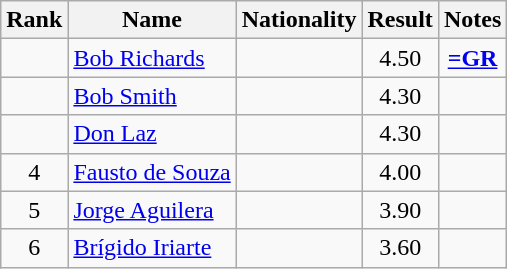<table class="wikitable sortable" style="text-align:center">
<tr>
<th>Rank</th>
<th>Name</th>
<th>Nationality</th>
<th>Result</th>
<th>Notes</th>
</tr>
<tr>
<td></td>
<td align=left><a href='#'>Bob Richards</a></td>
<td align=left></td>
<td>4.50</td>
<td><strong><a href='#'>=GR</a></strong></td>
</tr>
<tr>
<td></td>
<td align=left><a href='#'>Bob Smith</a></td>
<td align=left></td>
<td>4.30</td>
<td></td>
</tr>
<tr>
<td></td>
<td align=left><a href='#'>Don Laz</a></td>
<td align=left></td>
<td>4.30</td>
<td></td>
</tr>
<tr>
<td>4</td>
<td align=left><a href='#'>Fausto de Souza</a></td>
<td align=left></td>
<td>4.00</td>
<td></td>
</tr>
<tr>
<td>5</td>
<td align=left><a href='#'>Jorge Aguilera</a></td>
<td align=left></td>
<td>3.90</td>
<td></td>
</tr>
<tr>
<td>6</td>
<td align=left><a href='#'>Brígido Iriarte</a></td>
<td align=left></td>
<td>3.60</td>
<td></td>
</tr>
</table>
